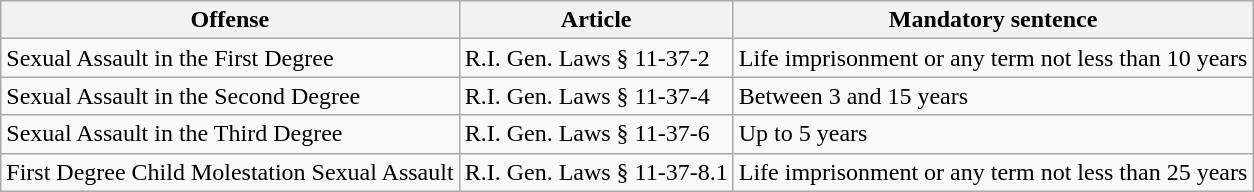<table class="wikitable">
<tr>
<th>Offense</th>
<th>Article</th>
<th>Mandatory sentence</th>
</tr>
<tr>
<td>Sexual Assault in the First Degree</td>
<td>R.I. Gen. Laws § 11-37-2</td>
<td>Life imprisonment or any term not less than 10 years</td>
</tr>
<tr>
<td>Sexual Assault in the Second Degree</td>
<td>R.I. Gen. Laws § 11-37-4</td>
<td>Between 3 and 15 years</td>
</tr>
<tr>
<td>Sexual Assault in the Third Degree</td>
<td>R.I. Gen. Laws § 11-37-6</td>
<td>Up to 5 years</td>
</tr>
<tr>
<td>First Degree Child Molestation Sexual Assault</td>
<td>R.I. Gen. Laws § 11-37-8.1</td>
<td>Life imprisonment or any term not less than 25 years</td>
</tr>
</table>
